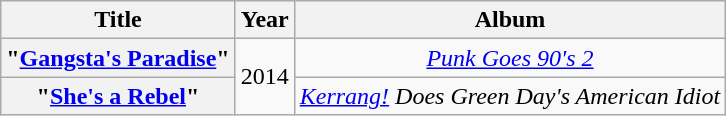<table class="wikitable plainrowheaders" style="text-align:center;">
<tr>
<th scope="col">Title</th>
<th scope="col">Year</th>
<th scope="col">Album</th>
</tr>
<tr>
<th scope="row">"<a href='#'>Gangsta's Paradise</a>"<br></th>
<td rowspan=2>2014</td>
<td><em><a href='#'>Punk Goes 90's 2</a></em></td>
</tr>
<tr>
<th scope="row">"<a href='#'>She's a Rebel</a>"<br></th>
<td><em><a href='#'>Kerrang!</a> Does Green Day's American Idiot</em></td>
</tr>
</table>
